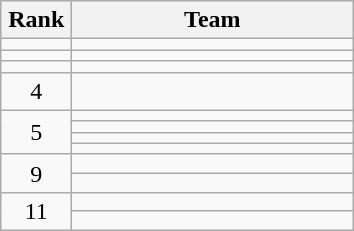<table class="wikitable" style="text-align:center">
<tr>
<th width=40>Rank</th>
<th width=180>Team</th>
</tr>
<tr>
<td></td>
<td style="text-align:left"></td>
</tr>
<tr>
<td></td>
<td style="text-align:left"></td>
</tr>
<tr>
<td></td>
<td style="text-align:left"></td>
</tr>
<tr>
<td>4</td>
<td style="text-align:left"></td>
</tr>
<tr>
<td rowspan=4>5</td>
<td style="text-align:left"></td>
</tr>
<tr>
<td style="text-align:left"></td>
</tr>
<tr>
<td style="text-align:left"></td>
</tr>
<tr>
<td style="text-align:left"></td>
</tr>
<tr>
<td rowspan=2>9</td>
<td style="text-align:left"></td>
</tr>
<tr>
<td style="text-align:left"></td>
</tr>
<tr>
<td rowspan=2>11</td>
<td style="text-align:left"></td>
</tr>
<tr>
<td style="text-align:left"></td>
</tr>
</table>
